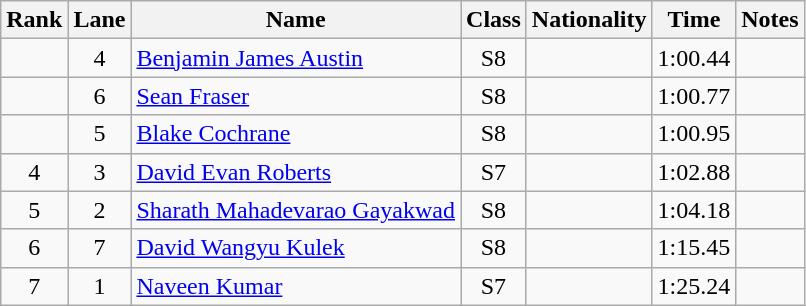<table class="wikitable sortable" style="text-align:center">
<tr>
<th>Rank</th>
<th>Lane</th>
<th>Name</th>
<th>Class</th>
<th>Nationality</th>
<th>Time</th>
<th>Notes</th>
</tr>
<tr>
<td></td>
<td>4</td>
<td align=left><a href='#'>Benjamin James Austin</a></td>
<td>S8</td>
<td align=left></td>
<td>1:00.44</td>
<td></td>
</tr>
<tr>
<td></td>
<td>6</td>
<td align=left><a href='#'>Sean Fraser</a></td>
<td>S8</td>
<td align=left></td>
<td>1:00.77</td>
<td></td>
</tr>
<tr>
<td></td>
<td>5</td>
<td align=left><a href='#'>Blake Cochrane</a></td>
<td>S8</td>
<td align=left></td>
<td>1:00.95</td>
<td></td>
</tr>
<tr>
<td>4</td>
<td>3</td>
<td align=left><a href='#'>David Evan Roberts</a></td>
<td>S7</td>
<td align=left></td>
<td>1:02.88</td>
<td></td>
</tr>
<tr>
<td>5</td>
<td>2</td>
<td align=left><a href='#'>Sharath Mahadevarao Gayakwad</a></td>
<td>S8</td>
<td align=left></td>
<td>1:04.18</td>
<td></td>
</tr>
<tr>
<td>6</td>
<td>7</td>
<td align=left><a href='#'>David Wangyu Kulek</a></td>
<td>S8</td>
<td align=left></td>
<td>1:15.45</td>
<td></td>
</tr>
<tr>
<td>7</td>
<td>1</td>
<td align=left><a href='#'>Naveen Kumar</a></td>
<td>S7</td>
<td align=left></td>
<td>1:25.24</td>
<td></td>
</tr>
</table>
